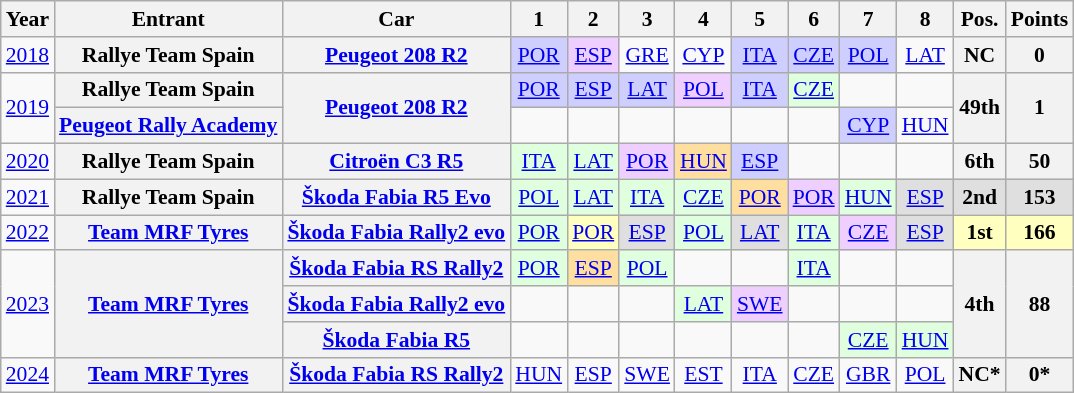<table class="wikitable" style="text-align:center; font-size:90%">
<tr>
<th>Year</th>
<th>Entrant</th>
<th>Car</th>
<th>1</th>
<th>2</th>
<th>3</th>
<th>4</th>
<th>5</th>
<th>6</th>
<th>7</th>
<th>8</th>
<th>Pos.</th>
<th>Points</th>
</tr>
<tr>
<td><a href='#'>2018</a></td>
<th>Rallye Team Spain</th>
<th><a href='#'>Peugeot 208 R2</a></th>
<td style="background:#CFCFFF"><a href='#'>POR</a><br></td>
<td style="background:#EFCFFF"><a href='#'>ESP</a><br></td>
<td><a href='#'>GRE</a></td>
<td><a href='#'>CYP</a></td>
<td style="background:#CFCFFF"><a href='#'>ITA</a><br></td>
<td style="background:#CFCFFF"><a href='#'>CZE</a><br></td>
<td style="background:#CFCFFF"><a href='#'>POL</a><br></td>
<td><a href='#'>LAT</a></td>
<th>NC</th>
<th>0</th>
</tr>
<tr>
<td rowspan=2><a href='#'>2019</a></td>
<th>Rallye Team Spain</th>
<th rowspan=2><a href='#'>Peugeot 208 R2</a></th>
<td style="background:#CFCFFF"><a href='#'>POR</a><br></td>
<td style="background:#CFCFFF"><a href='#'>ESP</a><br></td>
<td style="background:#CFCFFF"><a href='#'>LAT</a><br></td>
<td style="background:#EFCFFF"><a href='#'>POL</a><br></td>
<td style="background:#CFCFFF"><a href='#'>ITA</a><br></td>
<td style="background:#DFFFDF"><a href='#'>CZE</a><br></td>
<td></td>
<td></td>
<th rowspan=2>49th</th>
<th rowspan=2>1</th>
</tr>
<tr>
<th><a href='#'>Peugeot Rally Academy</a></th>
<td></td>
<td></td>
<td></td>
<td></td>
<td></td>
<td></td>
<td style="background:#CFCFFF"><a href='#'>CYP</a><br></td>
<td><a href='#'>HUN</a></td>
</tr>
<tr>
<td><a href='#'>2020</a></td>
<th>Rallye Team Spain</th>
<th><a href='#'>Citroën C3 R5</a></th>
<td style="background:#DFFFDF"><a href='#'>ITA</a><br></td>
<td style="background:#DFFFDF"><a href='#'>LAT</a><br></td>
<td style="background:#EFCFFF"><a href='#'>POR</a><br></td>
<td style="background:#FFDF9F"><a href='#'>HUN</a><br></td>
<td style="background:#CFCFFF"><a href='#'>ESP</a><br></td>
<td></td>
<td></td>
<td></td>
<th>6th</th>
<th>50</th>
</tr>
<tr>
<td><a href='#'>2021</a></td>
<th>Rallye Team Spain</th>
<th><a href='#'>Škoda Fabia R5 Evo</a></th>
<td style="background:#DFFFDF"><a href='#'>POL</a><br></td>
<td style="background:#DFFFDF"><a href='#'>LAT</a><br></td>
<td style="background:#DFFFDF"><a href='#'>ITA</a><br></td>
<td style="background:#DFFFDF"><a href='#'>CZE</a><br></td>
<td style="background:#FFDF9F"><a href='#'>POR</a><br></td>
<td style="background:#EFCFFF"><a href='#'>POR</a><br></td>
<td style="background:#DFFFDF"><a href='#'>HUN</a><br></td>
<td style="background:#DFDFDF"><a href='#'>ESP</a><br></td>
<th style="background:#DFDFDF">2nd</th>
<th style="background:#DFDFDF">153</th>
</tr>
<tr>
<td><a href='#'>2022</a></td>
<th><a href='#'>Team MRF Tyres</a></th>
<th><a href='#'>Škoda Fabia Rally2 evo</a></th>
<td style="background:#DFFFDF"><a href='#'>POR</a><br></td>
<td style="background:#FFFFBF"><a href='#'>POR</a><br></td>
<td style="background:#DFDFDF"><a href='#'>ESP</a><br></td>
<td style="background:#DFFFDF"><a href='#'>POL</a><br></td>
<td style="background:#DFDFDF"><a href='#'>LAT</a><br></td>
<td style="background:#DFFFDF"><a href='#'>ITA</a><br></td>
<td style="background:#EFCFFF"><a href='#'>CZE</a><br></td>
<td style="background:#DFDFDF"><a href='#'>ESP</a><br></td>
<th style="background:#FFFFBF">1st</th>
<th style="background:#FFFFBF">166</th>
</tr>
<tr>
<td rowspan=3><a href='#'>2023</a></td>
<th rowspan=3><a href='#'>Team MRF Tyres</a></th>
<th><a href='#'>Škoda Fabia RS Rally2</a></th>
<td style="background:#DFFFDF"><a href='#'>POR</a><br></td>
<td style="background:#FFDF9F"><a href='#'>ESP</a><br></td>
<td style="background:#DFFFDF"><a href='#'>POL</a><br></td>
<td></td>
<td></td>
<td style="background:#DFFFDF"><a href='#'>ITA</a><br></td>
<td></td>
<td></td>
<th rowspan=3>4th</th>
<th rowspan=3>88</th>
</tr>
<tr>
<th><a href='#'>Škoda Fabia Rally2 evo</a></th>
<td></td>
<td></td>
<td></td>
<td style="background:#DFFFDF"><a href='#'>LAT</a><br></td>
<td style="background:#EFCFFF"><a href='#'>SWE</a><br></td>
<td></td>
<td></td>
<td></td>
</tr>
<tr>
<th><a href='#'>Škoda Fabia R5</a></th>
<td></td>
<td></td>
<td></td>
<td></td>
<td></td>
<td></td>
<td style="background:#DFFFDF"><a href='#'>CZE</a><br></td>
<td style="background:#DFFFDF"><a href='#'>HUN</a><br></td>
</tr>
<tr>
<td><a href='#'>2024</a></td>
<th><a href='#'>Team MRF Tyres</a></th>
<th><a href='#'>Škoda Fabia RS Rally2</a></th>
<td><a href='#'>HUN</a></td>
<td><a href='#'>ESP</a></td>
<td><a href='#'>SWE</a></td>
<td><a href='#'>EST</a></td>
<td><a href='#'>ITA</a></td>
<td><a href='#'>CZE</a></td>
<td><a href='#'>GBR</a></td>
<td><a href='#'>POL</a></td>
<th>NC*</th>
<th>0*</th>
</tr>
</table>
